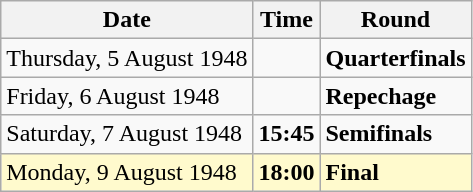<table class="wikitable">
<tr>
<th>Date</th>
<th>Time</th>
<th>Round</th>
</tr>
<tr>
<td>Thursday, 5 August 1948</td>
<td></td>
<td><strong>Quarterfinals</strong></td>
</tr>
<tr>
<td>Friday, 6 August 1948</td>
<td></td>
<td><strong>Repechage</strong></td>
</tr>
<tr>
<td>Saturday, 7 August 1948</td>
<td><strong>15:45</strong></td>
<td><strong>Semifinals</strong></td>
</tr>
<tr style=background:lemonchiffon>
<td>Monday, 9 August 1948</td>
<td><strong>18:00</strong></td>
<td><strong>Final</strong></td>
</tr>
</table>
